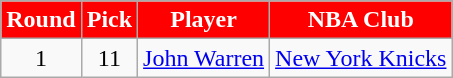<table class="wikitable">
<tr>
<th style="background:red; color:#FFFFFF;">Round</th>
<th style="background:red; color:#FFFFFF;">Pick</th>
<th style="background:red; color:#FFFFFF;">Player</th>
<th style="background:red; color:#FFFFFF;">NBA Club</th>
</tr>
<tr style="text-align:center;">
<td>1</td>
<td>11</td>
<td><a href='#'>John Warren</a></td>
<td><a href='#'>New York Knicks</a></td>
</tr>
</table>
